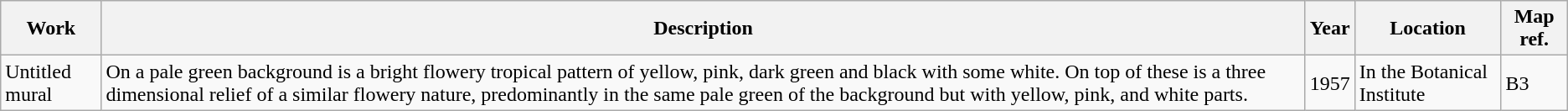<table class="wikitable">
<tr>
<th>Work</th>
<th>Description</th>
<th>Year</th>
<th>Location</th>
<th>Map ref.</th>
</tr>
<tr>
<td>Untitled mural</td>
<td>On a pale green background is a bright flowery tropical pattern of yellow, pink, dark green and black with some white. On top of these is a three dimensional relief of a similar flowery nature, predominantly in the same pale green of the background but with yellow, pink, and white parts.</td>
<td>1957</td>
<td>In the Botanical Institute</td>
<td>B3</td>
</tr>
</table>
